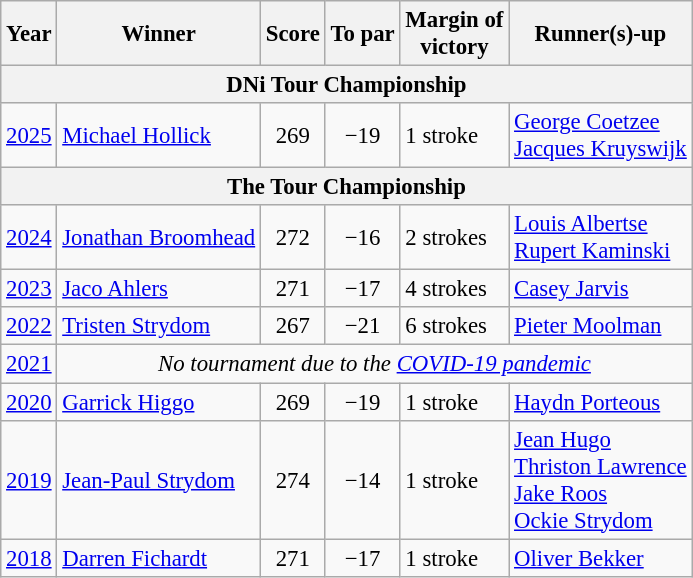<table class=wikitable style="font-size:95%">
<tr>
<th>Year</th>
<th>Winner</th>
<th>Score</th>
<th>To par</th>
<th>Margin of<br>victory</th>
<th>Runner(s)-up</th>
</tr>
<tr>
<th colspan=6>DNi Tour Championship</th>
</tr>
<tr>
<td><a href='#'>2025</a></td>
<td> <a href='#'>Michael Hollick</a></td>
<td align=center>269</td>
<td align=center>−19</td>
<td>1 stroke</td>
<td> <a href='#'>George Coetzee</a><br> <a href='#'>Jacques Kruyswijk</a></td>
</tr>
<tr>
<th colspan=6>The Tour Championship</th>
</tr>
<tr>
<td><a href='#'>2024</a></td>
<td> <a href='#'>Jonathan Broomhead</a></td>
<td align=center>272</td>
<td align=center>−16</td>
<td>2 strokes</td>
<td> <a href='#'>Louis Albertse</a><br> <a href='#'>Rupert Kaminski</a></td>
</tr>
<tr>
<td><a href='#'>2023</a></td>
<td> <a href='#'>Jaco Ahlers</a></td>
<td align=center>271</td>
<td align=center>−17</td>
<td>4 strokes</td>
<td> <a href='#'>Casey Jarvis</a></td>
</tr>
<tr>
<td><a href='#'>2022</a></td>
<td> <a href='#'>Tristen Strydom</a></td>
<td align=center>267</td>
<td align=center>−21</td>
<td>6 strokes</td>
<td> <a href='#'>Pieter Moolman</a></td>
</tr>
<tr>
<td><a href='#'>2021</a></td>
<td colspan=6 align=center><em>No tournament due to the <a href='#'>COVID-19 pandemic</a></em></td>
</tr>
<tr>
<td><a href='#'>2020</a></td>
<td> <a href='#'>Garrick Higgo</a></td>
<td align=center>269</td>
<td align=center>−19</td>
<td>1 stroke</td>
<td> <a href='#'>Haydn Porteous</a></td>
</tr>
<tr>
<td><a href='#'>2019</a></td>
<td> <a href='#'>Jean-Paul Strydom</a></td>
<td align=center>274</td>
<td align=center>−14</td>
<td>1 stroke</td>
<td> <a href='#'>Jean Hugo</a><br> <a href='#'>Thriston Lawrence</a><br> <a href='#'>Jake Roos</a><br> <a href='#'>Ockie Strydom</a></td>
</tr>
<tr>
<td><a href='#'>2018</a></td>
<td> <a href='#'>Darren Fichardt</a></td>
<td align=center>271</td>
<td align=center>−17</td>
<td>1 stroke</td>
<td> <a href='#'>Oliver Bekker</a></td>
</tr>
</table>
